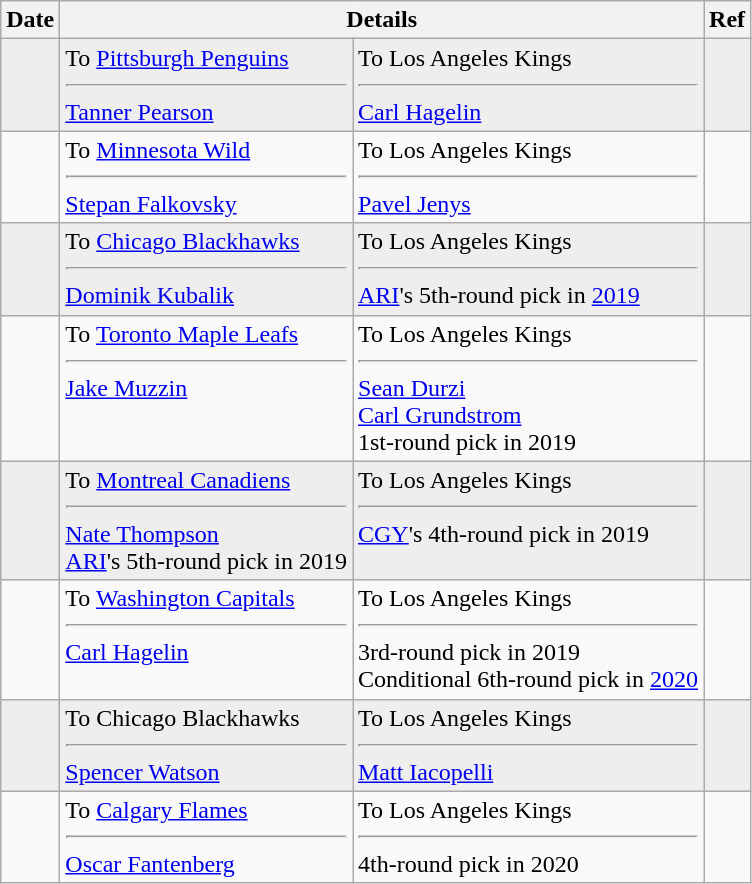<table class="wikitable">
<tr>
<th>Date</th>
<th colspan="2">Details</th>
<th>Ref</th>
</tr>
<tr style="background:#eee;">
<td></td>
<td valign="top">To <a href='#'>Pittsburgh Penguins</a><hr><a href='#'>Tanner Pearson</a></td>
<td valign="top">To Los Angeles Kings<hr><a href='#'>Carl Hagelin</a></td>
<td></td>
</tr>
<tr>
<td></td>
<td valign="top">To <a href='#'>Minnesota Wild</a><hr><a href='#'>Stepan Falkovsky</a></td>
<td valign="top">To Los Angeles Kings<hr><a href='#'>Pavel Jenys</a></td>
<td></td>
</tr>
<tr style="background:#eee;">
<td></td>
<td valign="top">To <a href='#'>Chicago Blackhawks</a><hr><a href='#'>Dominik Kubalik</a></td>
<td valign="top">To Los Angeles Kings<hr><a href='#'>ARI</a>'s 5th-round pick in <a href='#'>2019</a></td>
<td></td>
</tr>
<tr>
<td></td>
<td valign="top">To <a href='#'>Toronto Maple Leafs</a><hr><a href='#'>Jake Muzzin</a></td>
<td valign="top">To Los Angeles Kings<hr><a href='#'>Sean Durzi</a><br><a href='#'>Carl Grundstrom</a><br>1st-round pick in 2019</td>
<td></td>
</tr>
<tr style="background:#eee;">
<td></td>
<td valign="top">To <a href='#'>Montreal Canadiens</a><hr><a href='#'>Nate Thompson</a><br><a href='#'>ARI</a>'s 5th-round pick in 2019</td>
<td valign="top">To Los Angeles Kings<hr><a href='#'>CGY</a>'s 4th-round pick in 2019</td>
<td></td>
</tr>
<tr>
<td></td>
<td valign="top">To <a href='#'>Washington Capitals</a><hr><a href='#'>Carl Hagelin</a></td>
<td valign="top">To Los Angeles Kings<hr>3rd-round pick in 2019<br>Conditional 6th-round pick in <a href='#'>2020</a></td>
<td></td>
</tr>
<tr style="background:#eee;">
<td></td>
<td valign="top">To Chicago Blackhawks<hr><a href='#'>Spencer Watson</a></td>
<td valign="top">To Los Angeles Kings<hr><a href='#'>Matt Iacopelli</a></td>
<td></td>
</tr>
<tr>
<td></td>
<td valign="top">To <a href='#'>Calgary Flames</a><hr><a href='#'>Oscar Fantenberg</a></td>
<td valign="top">To Los Angeles Kings<hr>4th-round pick in 2020</td>
<td></td>
</tr>
</table>
